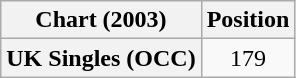<table class="wikitable plainrowheaders" style="text-align:center">
<tr>
<th scope="col">Chart (2003)</th>
<th scope="col">Position</th>
</tr>
<tr>
<th scope="row">UK Singles (OCC)</th>
<td>179</td>
</tr>
</table>
